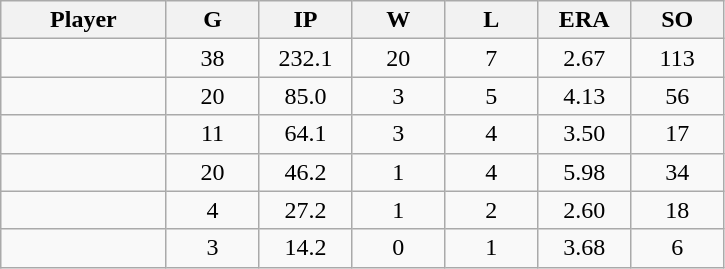<table class="wikitable sortable">
<tr>
<th bgcolor="#DDDDFF" width="16%">Player</th>
<th bgcolor="#DDDDFF" width="9%">G</th>
<th bgcolor="#DDDDFF" width="9%">IP</th>
<th bgcolor="#DDDDFF" width="9%">W</th>
<th bgcolor="#DDDDFF" width="9%">L</th>
<th bgcolor="#DDDDFF" width="9%">ERA</th>
<th bgcolor="#DDDDFF" width="9%">SO</th>
</tr>
<tr align="center">
<td></td>
<td>38</td>
<td>232.1</td>
<td>20</td>
<td>7</td>
<td>2.67</td>
<td>113</td>
</tr>
<tr align="center">
<td></td>
<td>20</td>
<td>85.0</td>
<td>3</td>
<td>5</td>
<td>4.13</td>
<td>56</td>
</tr>
<tr align="center">
<td></td>
<td>11</td>
<td>64.1</td>
<td>3</td>
<td>4</td>
<td>3.50</td>
<td>17</td>
</tr>
<tr align="center">
<td></td>
<td>20</td>
<td>46.2</td>
<td>1</td>
<td>4</td>
<td>5.98</td>
<td>34</td>
</tr>
<tr align="center">
<td></td>
<td>4</td>
<td>27.2</td>
<td>1</td>
<td>2</td>
<td>2.60</td>
<td>18</td>
</tr>
<tr align="center">
<td></td>
<td>3</td>
<td>14.2</td>
<td>0</td>
<td>1</td>
<td>3.68</td>
<td>6</td>
</tr>
</table>
